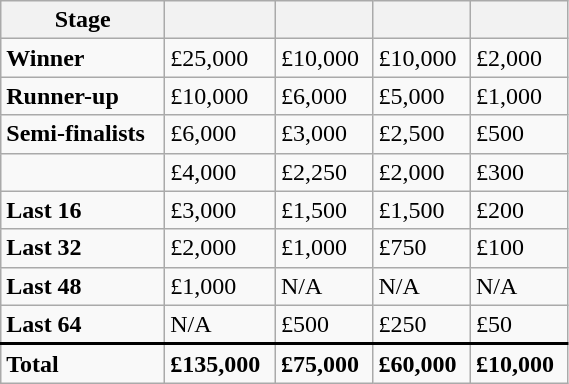<table class="wikitable" style="width:30%; margin:0">
<tr>
<th>Stage</th>
<th></th>
<th></th>
<th></th>
<th></th>
</tr>
<tr>
<td><strong>Winner</strong></td>
<td>£25,000</td>
<td>£10,000</td>
<td>£10,000</td>
<td>£2,000</td>
</tr>
<tr>
<td><strong>Runner-up</strong></td>
<td>£10,000</td>
<td>£6,000</td>
<td>£5,000</td>
<td>£1,000</td>
</tr>
<tr>
<td><strong>Semi-finalists</strong></td>
<td>£6,000</td>
<td>£3,000</td>
<td>£2,500</td>
<td>£500</td>
</tr>
<tr>
<td><strong></strong></td>
<td>£4,000</td>
<td>£2,250</td>
<td>£2,000</td>
<td>£300</td>
</tr>
<tr>
<td><strong>Last 16</strong></td>
<td>£3,000</td>
<td>£1,500</td>
<td>£1,500</td>
<td>£200</td>
</tr>
<tr>
<td><strong>Last 32</strong></td>
<td>£2,000</td>
<td>£1,000</td>
<td>£750</td>
<td>£100</td>
</tr>
<tr>
<td><strong>Last 48</strong></td>
<td>£1,000</td>
<td>N/A</td>
<td>N/A</td>
<td>N/A</td>
</tr>
<tr style="border-bottom:2px solid black;">
<td><strong>Last 64</strong></td>
<td>N/A</td>
<td>£500</td>
<td>£250</td>
<td>£50</td>
</tr>
<tr>
<td><strong>Total</strong></td>
<td><strong>£135,000</strong></td>
<td><strong>£75,000</strong></td>
<td><strong>£60,000</strong></td>
<td><strong>£10,000</strong></td>
</tr>
</table>
